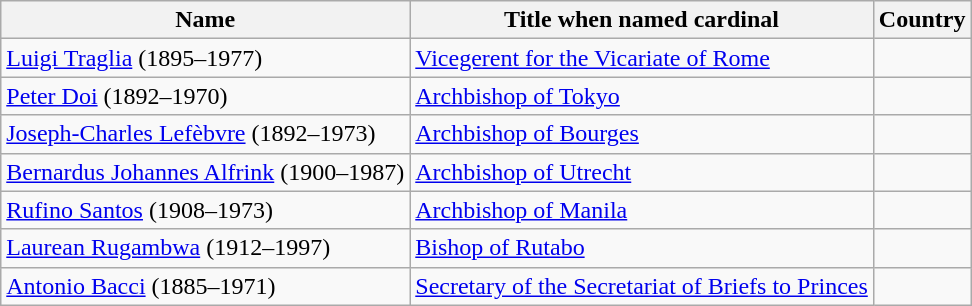<table class="wikitable sortable">
<tr>
<th>Name</th>
<th>Title when named cardinal</th>
<th>Country</th>
</tr>
<tr>
<td><a href='#'>Luigi Traglia</a> (1895–1977)</td>
<td><a href='#'>Vicegerent for the Vicariate of Rome</a></td>
<td></td>
</tr>
<tr>
<td><a href='#'>Peter Doi</a> (1892–1970)</td>
<td><a href='#'>Archbishop of Tokyo</a></td>
<td></td>
</tr>
<tr>
<td><a href='#'>Joseph-Charles Lefèbvre</a> (1892–1973)</td>
<td><a href='#'>Archbishop of Bourges</a></td>
<td></td>
</tr>
<tr>
<td><a href='#'>Bernardus Johannes Alfrink</a> (1900–1987)</td>
<td><a href='#'>Archbishop of Utrecht</a></td>
<td></td>
</tr>
<tr>
<td><a href='#'>Rufino Santos</a> (1908–1973)</td>
<td><a href='#'>Archbishop of Manila</a></td>
<td></td>
</tr>
<tr>
<td><a href='#'>Laurean Rugambwa</a> (1912–1997)</td>
<td><a href='#'>Bishop of Rutabo</a></td>
<td></td>
</tr>
<tr>
<td><a href='#'>Antonio Bacci</a> (1885–1971)</td>
<td><a href='#'>Secretary of the Secretariat of Briefs to Princes</a></td>
<td></td>
</tr>
</table>
